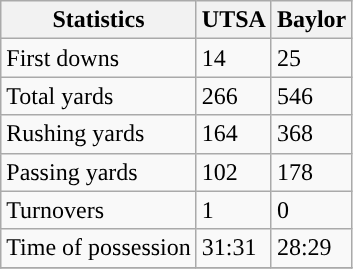<table class="wikitable" style="float: left;">
<tr>
<th>Statistics</th>
<th>UTSA</th>
<th>Baylor</th>
</tr>
<tr>
<td>First downs</td>
<td>14</td>
<td>25</td>
</tr>
<tr>
<td>Total yards</td>
<td>266</td>
<td>546</td>
</tr>
<tr>
<td>Rushing yards</td>
<td>164</td>
<td>368</td>
</tr>
<tr>
<td>Passing yards</td>
<td>102</td>
<td>178</td>
</tr>
<tr>
<td>Turnovers</td>
<td>1</td>
<td>0</td>
</tr>
<tr>
<td>Time of possession</td>
<td>31:31</td>
<td>28:29</td>
</tr>
<tr>
</tr>
</table>
